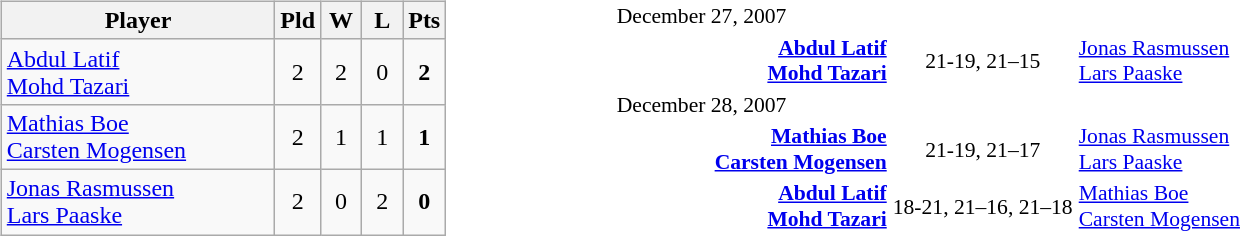<table>
<tr>
<td width=45% valign=top><br><table class=wikitable style="text-align:center">
<tr>
<th width=175>Player</th>
<th width=20>Pld</th>
<th width=20>W</th>
<th width=20>L</th>
<th width=20>Pts</th>
</tr>
<tr>
<td style="text-align:left"> <a href='#'>Abdul Latif</a> <br>  <a href='#'>Mohd Tazari</a></td>
<td>2</td>
<td>2</td>
<td>0</td>
<td><strong>2</strong></td>
</tr>
<tr>
<td style="text-align:left"> <a href='#'>Mathias Boe</a> <br>  <a href='#'>Carsten Mogensen</a></td>
<td>2</td>
<td>1</td>
<td>1</td>
<td><strong>1</strong></td>
</tr>
<tr>
<td style="text-align:left"> <a href='#'>Jonas Rasmussen</a> <br>  <a href='#'>Lars Paaske</a></td>
<td>2</td>
<td>0</td>
<td>2</td>
<td><strong>0</strong></td>
</tr>
</table>
</td>
<td><br><table style="font-size:90%">
<tr>
<td colspan=3>December 27, 2007</td>
</tr>
<tr>
<td width=180 align=right><strong><a href='#'>Abdul Latif</a>  <br> <a href='#'>Mohd Tazari</a> </strong></td>
<td width=120 align=center>21-19, 21–15</td>
<td width=180> <a href='#'>Jonas Rasmussen</a> <br>  <a href='#'>Lars Paaske</a></td>
</tr>
<tr>
<td colspan=3>December 28, 2007</td>
</tr>
<tr>
<td width=180 align=right><strong><a href='#'>Mathias Boe</a>  <br> <a href='#'>Carsten Mogensen</a> </strong></td>
<td width=120 align=center>21-19, 21–17</td>
<td width=180> <a href='#'>Jonas Rasmussen</a> <br>  <a href='#'>Lars Paaske</a></td>
</tr>
<tr>
<td width=180 align=right><strong><a href='#'>Abdul Latif</a>  <br> <a href='#'>Mohd Tazari</a> </strong></td>
<td width=120 align=center>18-21, 21–16, 21–18</td>
<td width=180> <a href='#'>Mathias Boe</a> <br>  <a href='#'>Carsten Mogensen</a></td>
</tr>
</table>
</td>
</tr>
</table>
